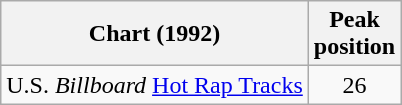<table class="wikitable sortable">
<tr>
<th>Chart (1992)</th>
<th>Peak<br>position</th>
</tr>
<tr>
<td>U.S. <em>Billboard</em> <a href='#'>Hot Rap Tracks</a></td>
<td align="center">26</td>
</tr>
</table>
